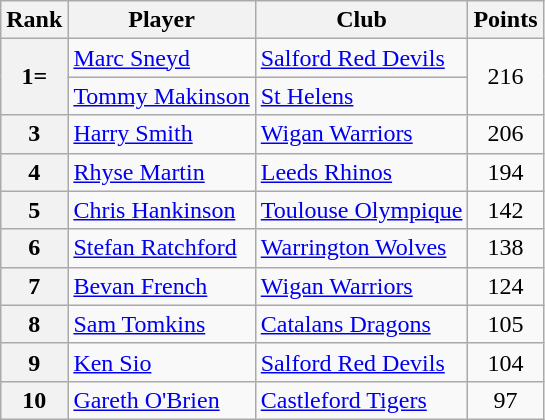<table class="wikitable" style="text-align:center">
<tr>
<th>Rank</th>
<th>Player</th>
<th>Club</th>
<th>Points</th>
</tr>
<tr>
<th Rowspan=2>1=</th>
<td align="left"> <a href='#'>Marc Sneyd</a></td>
<td align="left"> <a href='#'>Salford Red Devils</a></td>
<td Rowspan=2>216</td>
</tr>
<tr>
<td align="left"> <a href='#'>Tommy Makinson</a></td>
<td align="left"> <a href='#'>St Helens</a></td>
</tr>
<tr>
<th>3</th>
<td align="left"> <a href='#'>Harry Smith</a></td>
<td align="left"> <a href='#'>Wigan Warriors</a></td>
<td>206</td>
</tr>
<tr>
<th>4</th>
<td align="left"> <a href='#'>Rhyse Martin</a></td>
<td align="left"> <a href='#'>Leeds Rhinos</a></td>
<td>194</td>
</tr>
<tr>
<th>5</th>
<td align="left"> <a href='#'>Chris Hankinson</a></td>
<td align="left"> <a href='#'>Toulouse Olympique</a></td>
<td>142</td>
</tr>
<tr>
<th>6</th>
<td align="left"> <a href='#'>Stefan Ratchford</a></td>
<td align="left"> <a href='#'>Warrington Wolves</a></td>
<td>138</td>
</tr>
<tr>
<th>7</th>
<td align="left"> <a href='#'>Bevan French</a></td>
<td align="left"> <a href='#'>Wigan Warriors</a></td>
<td>124</td>
</tr>
<tr>
<th>8</th>
<td align="left"> <a href='#'>Sam Tomkins</a></td>
<td align="left"> <a href='#'>Catalans Dragons</a></td>
<td>105</td>
</tr>
<tr>
<th>9</th>
<td align="left"> <a href='#'>Ken Sio</a></td>
<td align="left"> <a href='#'>Salford Red Devils</a></td>
<td>104</td>
</tr>
<tr>
<th>10</th>
<td align="left"> <a href='#'>Gareth O'Brien</a></td>
<td align="left"> <a href='#'>Castleford Tigers</a></td>
<td>97</td>
</tr>
</table>
